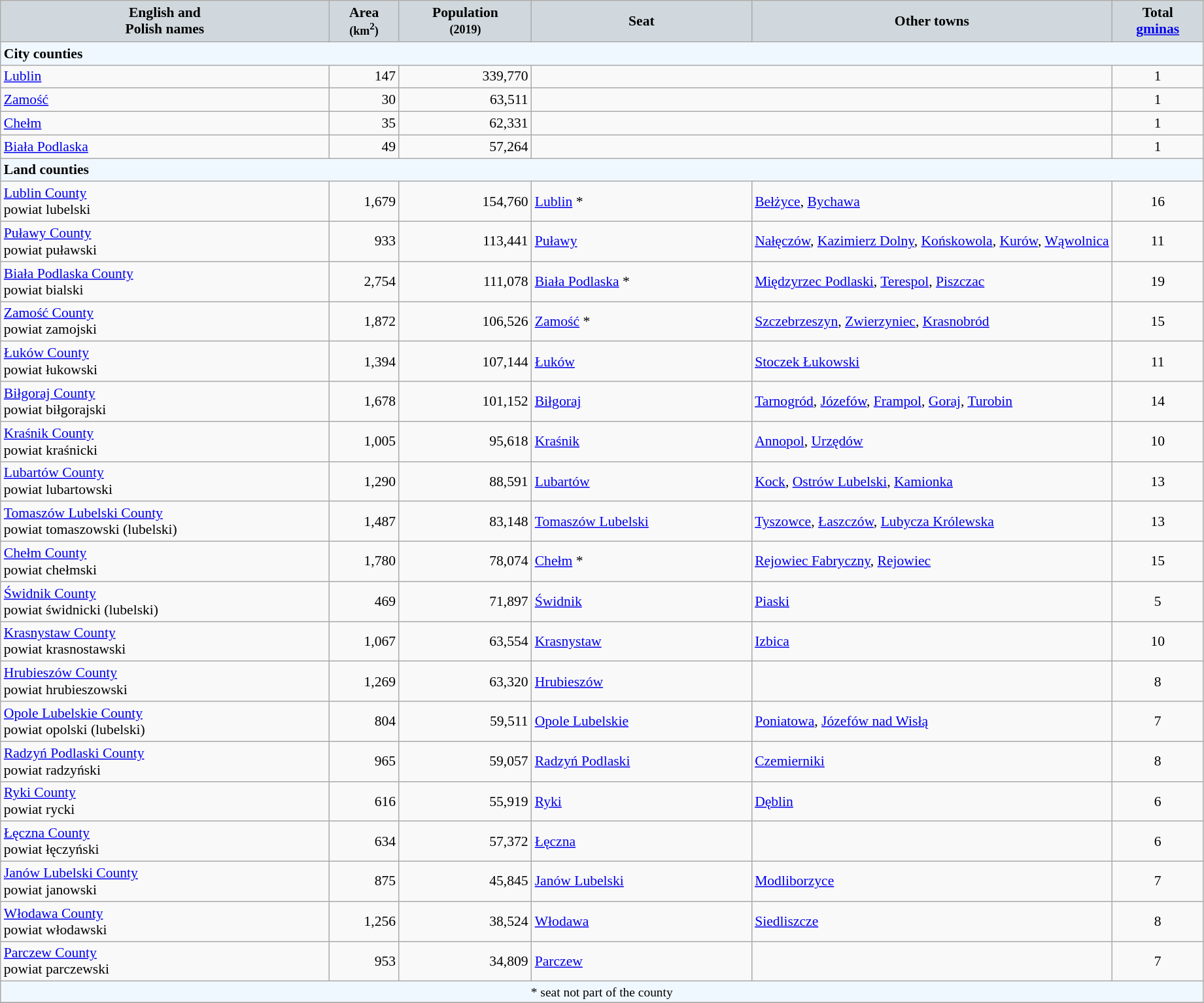<table class="wikitable" style="font-size:90%">
<tr bgcolor="D0D8DD">
<td align="center"><strong>English and<br> Polish names</strong></td>
<td align="center"><strong>Area<br> <small>(km<sup>2</sup>)</small></strong></td>
<td align="center"><strong>Population<br> <small>(2019)</small></strong></td>
<td align="center"><strong>Seat</strong></td>
<td width="30%" align="center"><strong>Other towns</strong></td>
<td align="center"><strong>Total<br> <a href='#'>gminas</a></strong></td>
</tr>
<tr bgcolor="F0F8FF">
<td colspan=6><strong>City counties</strong></td>
</tr>
<tr>
<td><a href='#'>Lublin</a></td>
<td align="right">147</td>
<td align="right">339,770</td>
<td colspan=2></td>
<td align="center">1</td>
</tr>
<tr>
<td><a href='#'>Zamość</a></td>
<td align="right">30</td>
<td align="right">63,511</td>
<td colspan=2></td>
<td align="center">1</td>
</tr>
<tr>
<td><a href='#'>Chełm</a></td>
<td align="right">35</td>
<td align="right">62,331</td>
<td colspan=2></td>
<td align="center">1</td>
</tr>
<tr>
<td><a href='#'>Biała Podlaska</a></td>
<td align="right">49</td>
<td align="right">57,264</td>
<td colspan=2></td>
<td align="center">1</td>
</tr>
<tr bgcolor="F0F8FF">
<td colspan=6><strong>Land counties</strong></td>
</tr>
<tr>
<td><a href='#'>Lublin County</a><br> powiat lubelski</td>
<td align="right">1,679</td>
<td align="right">154,760</td>
<td><a href='#'>Lublin</a> *</td>
<td><a href='#'>Bełżyce</a>, <a href='#'>Bychawa</a></td>
<td align="center">16</td>
</tr>
<tr>
<td><a href='#'>Puławy County</a><br> powiat puławski</td>
<td align="right">933</td>
<td align="right">113,441</td>
<td><a href='#'>Puławy</a></td>
<td><a href='#'>Nałęczów</a>, <a href='#'>Kazimierz Dolny</a>, <a href='#'>Końskowola</a>, <a href='#'>Kurów</a>, <a href='#'>Wąwolnica</a></td>
<td align="center">11</td>
</tr>
<tr>
<td><a href='#'>Biała Podlaska County</a><br> powiat bialski</td>
<td align="right">2,754</td>
<td align="right">111,078</td>
<td><a href='#'>Biała Podlaska</a> *</td>
<td><a href='#'>Międzyrzec Podlaski</a>, <a href='#'>Terespol</a>, <a href='#'>Piszczac</a></td>
<td align="center">19</td>
</tr>
<tr>
<td><a href='#'>Zamość County</a><br> powiat zamojski</td>
<td align="right">1,872</td>
<td align="right">106,526</td>
<td><a href='#'>Zamość</a> *</td>
<td><a href='#'>Szczebrzeszyn</a>, <a href='#'>Zwierzyniec</a>, <a href='#'>Krasnobród</a></td>
<td align="center">15</td>
</tr>
<tr>
<td><a href='#'>Łuków County</a><br> powiat łukowski</td>
<td align="right">1,394</td>
<td align="right">107,144</td>
<td><a href='#'>Łuków</a></td>
<td><a href='#'>Stoczek Łukowski</a></td>
<td align="center">11</td>
</tr>
<tr>
<td><a href='#'>Biłgoraj County</a><br> powiat biłgorajski</td>
<td align="right">1,678</td>
<td align="right">101,152</td>
<td><a href='#'>Biłgoraj</a></td>
<td><a href='#'>Tarnogród</a>, <a href='#'>Józefów</a>, <a href='#'>Frampol</a>, <a href='#'>Goraj</a>, <a href='#'>Turobin</a></td>
<td align="center">14</td>
</tr>
<tr>
<td><a href='#'>Kraśnik County</a><br> powiat kraśnicki</td>
<td align="right">1,005</td>
<td align="right">95,618</td>
<td><a href='#'>Kraśnik</a></td>
<td><a href='#'>Annopol</a>, <a href='#'>Urzędów</a></td>
<td align="center">10</td>
</tr>
<tr>
<td><a href='#'>Lubartów County</a><br> powiat lubartowski</td>
<td align="right">1,290</td>
<td align="right">88,591</td>
<td><a href='#'>Lubartów</a></td>
<td><a href='#'>Kock</a>, <a href='#'>Ostrów Lubelski</a>, <a href='#'>Kamionka</a></td>
<td align="center">13</td>
</tr>
<tr>
<td><a href='#'>Tomaszów Lubelski County</a><br> powiat tomaszowski (lubelski)</td>
<td align="right">1,487</td>
<td align="right">83,148</td>
<td><a href='#'>Tomaszów Lubelski</a></td>
<td><a href='#'>Tyszowce</a>, <a href='#'>Łaszczów</a>, <a href='#'>Lubycza Królewska</a></td>
<td align="center">13</td>
</tr>
<tr>
<td><a href='#'>Chełm County</a><br> powiat chełmski</td>
<td align="right">1,780</td>
<td align="right">78,074</td>
<td><a href='#'>Chełm</a> *</td>
<td><a href='#'>Rejowiec Fabryczny</a>, <a href='#'>Rejowiec</a></td>
<td align="center">15</td>
</tr>
<tr>
<td><a href='#'>Świdnik County</a><br> powiat świdnicki (lubelski)</td>
<td align="right">469</td>
<td align="right">71,897</td>
<td><a href='#'>Świdnik</a></td>
<td><a href='#'>Piaski</a></td>
<td align="center">5</td>
</tr>
<tr>
<td><a href='#'>Krasnystaw County</a><br> powiat krasnostawski</td>
<td align="right">1,067</td>
<td align="right">63,554</td>
<td><a href='#'>Krasnystaw</a></td>
<td><a href='#'>Izbica</a></td>
<td align="center">10</td>
</tr>
<tr>
<td><a href='#'>Hrubieszów County</a><br> powiat hrubieszowski</td>
<td align="right">1,269</td>
<td align="right">63,320</td>
<td><a href='#'>Hrubieszów</a></td>
<td></td>
<td align="center">8</td>
</tr>
<tr>
<td><a href='#'>Opole Lubelskie County</a><br> powiat opolski (lubelski)</td>
<td align="right">804</td>
<td align="right">59,511</td>
<td><a href='#'>Opole Lubelskie</a></td>
<td><a href='#'>Poniatowa</a>, <a href='#'>Józefów nad Wisłą</a></td>
<td align="center">7</td>
</tr>
<tr>
<td><a href='#'>Radzyń Podlaski County</a><br> powiat radzyński</td>
<td align="right">965</td>
<td align="right">59,057</td>
<td><a href='#'>Radzyń Podlaski</a></td>
<td><a href='#'>Czemierniki</a></td>
<td align="center">8</td>
</tr>
<tr>
<td><a href='#'>Ryki County</a><br> powiat rycki</td>
<td align="right">616</td>
<td align="right">55,919</td>
<td><a href='#'>Ryki</a></td>
<td><a href='#'>Dęblin</a></td>
<td align="center">6</td>
</tr>
<tr>
<td><a href='#'>Łęczna County</a><br> powiat łęczyński</td>
<td align="right">634</td>
<td align="right">57,372</td>
<td><a href='#'>Łęczna</a></td>
<td></td>
<td align="center">6</td>
</tr>
<tr>
<td><a href='#'>Janów Lubelski County</a><br> powiat janowski</td>
<td align="right">875</td>
<td align="right">45,845</td>
<td><a href='#'>Janów Lubelski</a></td>
<td><a href='#'>Modliborzyce</a></td>
<td align="center">7</td>
</tr>
<tr>
<td><a href='#'>Włodawa County</a><br> powiat włodawski</td>
<td align="right">1,256</td>
<td align="right">38,524</td>
<td><a href='#'>Włodawa</a></td>
<td><a href='#'>Siedliszcze</a></td>
<td align="center">8</td>
</tr>
<tr>
<td><a href='#'>Parczew County</a><br> powiat parczewski</td>
<td align="right">953</td>
<td align="right">34,809</td>
<td><a href='#'>Parczew</a></td>
<td></td>
<td align="center">7</td>
</tr>
<tr bgcolor="F0F8FF">
<td colspan=6 style="text-align:center;font-size:90%">* seat not part of the county</td>
</tr>
<tr>
</tr>
</table>
